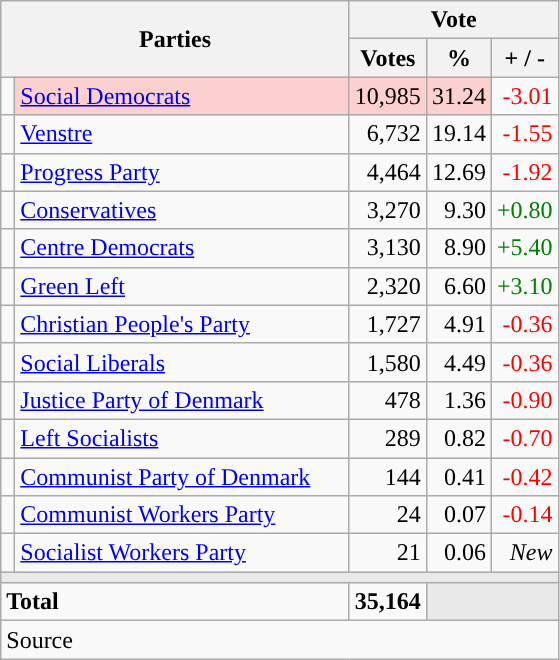<table class="wikitable" style="text-align:right;">
<tr>
<th style="text-align:centre;" rowspan="2" colspan="2" width="225">Parties</th>
<th colspan="3">Vote</th>
</tr>
<tr>
<th width="15">Votes</th>
<th width="15">%</th>
<th width="15">+ / -</th>
</tr>
<tr>
<td width="2" style="color:inherit;background:"></td>
<td bgcolor=#fbd0ce  align="left"><a href='#'>Social Democrats</a></td>
<td bgcolor=#fbd0ce>10,985</td>
<td bgcolor=#fbd0ce>31.24</td>
<td style=color:red;>-3.01</td>
</tr>
<tr>
<td width="2" style="color:inherit;background:"></td>
<td align="left"><a href='#'>Venstre</a></td>
<td>6,732</td>
<td>19.14</td>
<td style=color:red;>-1.55</td>
</tr>
<tr>
<td width="2" style="color:inherit;background:"></td>
<td align="left"><a href='#'>Progress Party</a></td>
<td>4,464</td>
<td>12.69</td>
<td style=color:red;>-1.92</td>
</tr>
<tr>
<td width="2" style="color:inherit;background:"></td>
<td align="left"><a href='#'>Conservatives</a></td>
<td>3,270</td>
<td>9.30</td>
<td style=color:green;>+0.80</td>
</tr>
<tr>
<td width="2" style="color:inherit;background:"></td>
<td align="left"><a href='#'>Centre Democrats</a></td>
<td>3,130</td>
<td>8.90</td>
<td style=color:green;>+5.40</td>
</tr>
<tr>
<td width="2" style="color:inherit;background:"></td>
<td align="left"><a href='#'>Green Left</a></td>
<td>2,320</td>
<td>6.60</td>
<td style=color:green;>+3.10</td>
</tr>
<tr>
<td width="2" style="color:inherit;background:"></td>
<td align="left"><a href='#'>Christian People's Party</a></td>
<td>1,727</td>
<td>4.91</td>
<td style=color:red;>-0.36</td>
</tr>
<tr>
<td width="2" style="color:inherit;background:"></td>
<td align="left"><a href='#'>Social Liberals</a></td>
<td>1,580</td>
<td>4.49</td>
<td style=color:red;>-0.36</td>
</tr>
<tr>
<td width="2" style="color:inherit;background:"></td>
<td align="left"><a href='#'>Justice Party of Denmark</a></td>
<td>478</td>
<td>1.36</td>
<td style=color:red;>-0.90</td>
</tr>
<tr>
<td width="2" style="color:inherit;background:"></td>
<td align="left"><a href='#'>Left Socialists</a></td>
<td>289</td>
<td>0.82</td>
<td style=color:red;>-0.70</td>
</tr>
<tr>
<td width="2" style="color:inherit;background:"></td>
<td align="left"><a href='#'>Communist Party of Denmark</a></td>
<td>144</td>
<td>0.41</td>
<td style=color:red;>-0.42</td>
</tr>
<tr>
<td width="2" style="color:inherit;background:"></td>
<td align="left"><a href='#'>Communist Workers Party</a></td>
<td>24</td>
<td>0.07</td>
<td style=color:red;>-0.14</td>
</tr>
<tr>
<td width="2" style="color:inherit;background:"></td>
<td align="left"><a href='#'>Socialist Workers Party</a></td>
<td>21</td>
<td>0.06</td>
<td><em>New</em></td>
</tr>
<tr>
<td colspan="7" bgcolor="#E9E9E9"></td>
</tr>
<tr>
<td align="left" colspan="2"><strong>Total</strong></td>
<td><strong>35,164</strong></td>
<td bgcolor="#E9E9E9" colspan="2"></td>
</tr>
<tr>
<td align="left" colspan="6">Source</td>
</tr>
</table>
